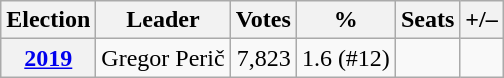<table class=wikitable style="text-align: right;">
<tr>
<th>Election</th>
<th>Leader</th>
<th>Votes</th>
<th>%</th>
<th>Seats</th>
<th>+/–</th>
</tr>
<tr>
<th><a href='#'>2019</a></th>
<td>Gregor Perič</td>
<td>7,823</td>
<td>1.6 (#12)</td>
<td></td>
<td></td>
</tr>
</table>
